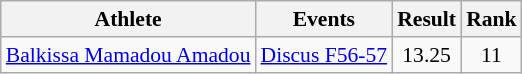<table class=wikitable style="font-size:90%">
<tr align=center>
<th>Athlete</th>
<th>Events</th>
<th>Result</th>
<th>Rank</th>
</tr>
<tr align=center>
<td align=left><a href='#'>Balkissa Mamadou Amadou</a></td>
<td align=left><a href='#'>Discus F56-57</a></td>
<td>13.25</td>
<td>11</td>
</tr>
</table>
